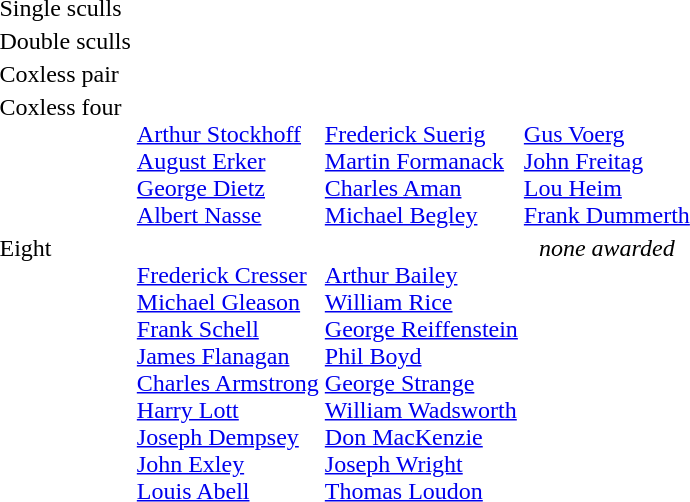<table>
<tr>
<td>Single sculls<br></td>
<td></td>
<td></td>
<td></td>
</tr>
<tr valign="top">
<td>Double sculls<br></td>
<td></td>
<td></td>
<td></td>
</tr>
<tr valign="top">
<td>Coxless pair<br></td>
<td></td>
<td></td>
<td></td>
</tr>
<tr valign="top">
<td>Coxless four<br></td>
<td><br><a href='#'>Arthur Stockhoff</a><br><a href='#'>August Erker</a><br><a href='#'>George Dietz</a><br><a href='#'>Albert Nasse</a></td>
<td><br><a href='#'>Frederick Suerig</a><br><a href='#'>Martin Formanack</a><br><a href='#'>Charles Aman</a><br><a href='#'>Michael Begley</a></td>
<td><br><a href='#'>Gus Voerg</a><br><a href='#'>John Freitag</a><br><a href='#'>Lou Heim</a><br><a href='#'>Frank Dummerth</a></td>
</tr>
<tr valign="top">
<td>Eight<br></td>
<td><br><a href='#'>Frederick Cresser</a><br><a href='#'>Michael Gleason</a><br><a href='#'>Frank Schell</a><br><a href='#'>James Flanagan</a><br><a href='#'>Charles Armstrong</a><br><a href='#'>Harry Lott</a><br><a href='#'>Joseph Dempsey</a><br><a href='#'>John Exley</a><br><a href='#'>Louis Abell</a></td>
<td><br><a href='#'>Arthur Bailey</a><br><a href='#'>William Rice</a><br><a href='#'>George Reiffenstein</a><br><a href='#'>Phil Boyd</a><br><a href='#'>George Strange</a><br><a href='#'>William Wadsworth</a><br><a href='#'>Don MacKenzie</a><br><a href='#'>Joseph Wright</a><br><a href='#'>Thomas Loudon</a></td>
<td align="center"><em>none awarded</em></td>
</tr>
</table>
